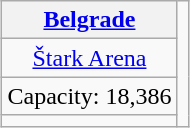<table class="wikitable" style="margin:1em auto; text-align:center">
<tr>
<th><a href='#'>Belgrade</a></th>
<td rowspan=4></td>
</tr>
<tr>
<td><a href='#'>Štark Arena</a></td>
</tr>
<tr>
<td>Capacity: 18,386</td>
</tr>
<tr>
<td></td>
</tr>
</table>
